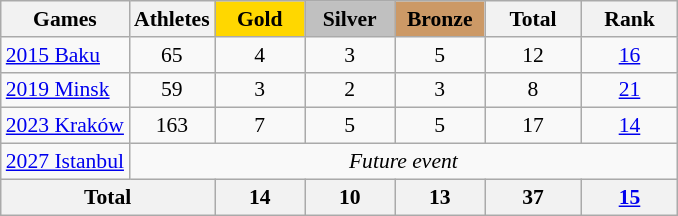<table class="wikitable" style="text-align:center; font-size:90%;">
<tr>
<th>Games</th>
<th>Athletes</th>
<td style="background:gold; width:3.7em; font-weight:bold;">Gold</td>
<td style="background:silver; width:3.7em; font-weight:bold;">Silver</td>
<td style="background:#cc9966; width:3.7em; font-weight:bold;">Bronze</td>
<th style="width:4em; font-weight:bold;">Total</th>
<th style="width:4em; font-weight:bold;">Rank</th>
</tr>
<tr>
<td align=left> <a href='#'>2015 Baku</a></td>
<td>65</td>
<td>4</td>
<td>3</td>
<td>5</td>
<td>12</td>
<td><a href='#'>16</a></td>
</tr>
<tr>
<td align=left> <a href='#'>2019 Minsk</a></td>
<td>59</td>
<td>3</td>
<td>2</td>
<td>3</td>
<td>8</td>
<td><a href='#'>21</a></td>
</tr>
<tr>
<td align=left> <a href='#'>2023 Kraków</a></td>
<td>163</td>
<td>7</td>
<td>5</td>
<td>5</td>
<td>17</td>
<td><a href='#'>14</a></td>
</tr>
<tr>
<td align=left> <a href='#'>2027 Istanbul</a></td>
<td colspan=6><em>Future event</em></td>
</tr>
<tr>
<th colspan=2>Total</th>
<th>14</th>
<th>10</th>
<th>13</th>
<th>37</th>
<th><a href='#'>15</a></th>
</tr>
</table>
